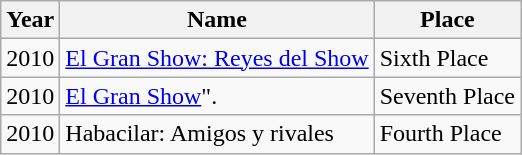<table class="wikitable">
<tr>
<th>Year</th>
<th>Name</th>
<th>Place</th>
</tr>
<tr>
<td>2010</td>
<td><a href='#'>El Gran Show: Reyes del Show</a></td>
<td>Sixth Place</td>
</tr>
<tr>
<td>2010</td>
<td><a href='#'>El Gran Show</a>".</td>
<td>Seventh Place</td>
</tr>
<tr>
<td>2010</td>
<td>Habacilar: Amigos y rivales</td>
<td>Fourth Place</td>
</tr>
</table>
